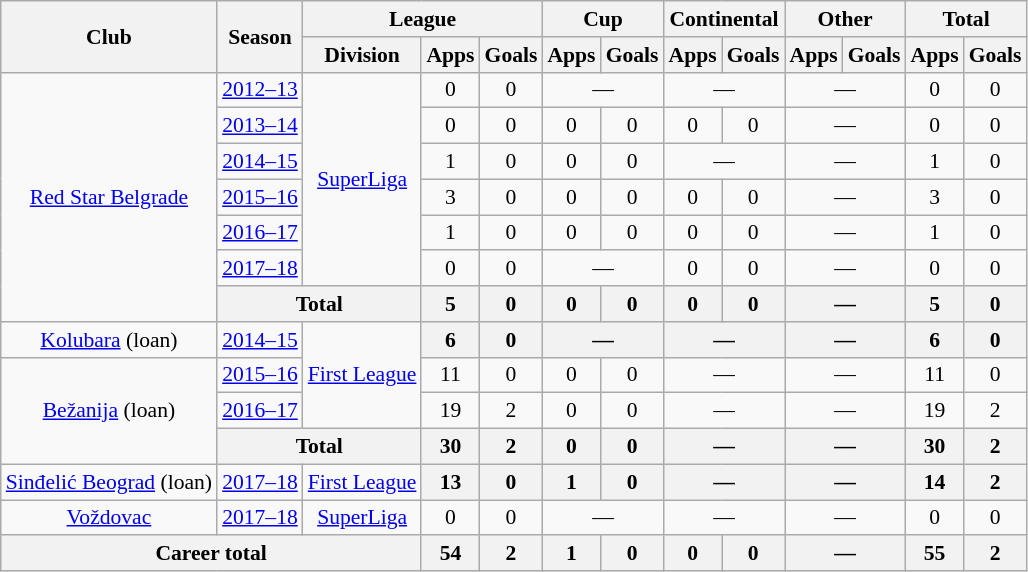<table class="wikitable" style="text-align: center;font-size:90%">
<tr>
<th rowspan="2">Club</th>
<th rowspan="2">Season</th>
<th colspan="3">League</th>
<th colspan="2">Cup</th>
<th colspan="2">Continental</th>
<th colspan="2">Other</th>
<th colspan="2">Total</th>
</tr>
<tr>
<th>Division</th>
<th>Apps</th>
<th>Goals</th>
<th>Apps</th>
<th>Goals</th>
<th>Apps</th>
<th>Goals</th>
<th>Apps</th>
<th>Goals</th>
<th>Apps</th>
<th>Goals</th>
</tr>
<tr>
<td rowspan="7" valign="center"><a href='#'>Red Star Belgrade</a></td>
<td><a href='#'>2012–13</a></td>
<td rowspan=6><a href='#'>SuperLiga</a></td>
<td>0</td>
<td>0</td>
<td colspan="2">—</td>
<td colspan="2">—</td>
<td colspan="2">—</td>
<td>0</td>
<td>0</td>
</tr>
<tr>
<td><a href='#'>2013–14</a></td>
<td>0</td>
<td>0</td>
<td>0</td>
<td>0</td>
<td>0</td>
<td>0</td>
<td colspan="2">—</td>
<td>0</td>
<td>0</td>
</tr>
<tr>
<td><a href='#'>2014–15</a></td>
<td>1</td>
<td>0</td>
<td>0</td>
<td>0</td>
<td colspan="2">—</td>
<td colspan="2">—</td>
<td>1</td>
<td>0</td>
</tr>
<tr>
<td><a href='#'>2015–16</a></td>
<td>3</td>
<td>0</td>
<td>0</td>
<td>0</td>
<td>0</td>
<td>0</td>
<td colspan="2">—</td>
<td>3</td>
<td>0</td>
</tr>
<tr>
<td><a href='#'>2016–17</a></td>
<td>1</td>
<td>0</td>
<td>0</td>
<td>0</td>
<td>0</td>
<td>0</td>
<td colspan="2">—</td>
<td>1</td>
<td>0</td>
</tr>
<tr>
<td><a href='#'>2017–18</a></td>
<td>0</td>
<td>0</td>
<td colspan="2">—</td>
<td>0</td>
<td>0</td>
<td colspan="2">—</td>
<td>0</td>
<td>0</td>
</tr>
<tr>
<th colspan="2">Total</th>
<th>5</th>
<th>0</th>
<th>0</th>
<th>0</th>
<th>0</th>
<th>0</th>
<th colspan="2">—</th>
<th>5</th>
<th>0</th>
</tr>
<tr>
<td><a href='#'>Kolubara</a> (loan)</td>
<td><a href='#'>2014–15</a></td>
<td rowspan=3><a href='#'>First League</a></td>
<th>6</th>
<th>0</th>
<th colspan="2">—</th>
<th colspan="2">—</th>
<th colspan="2">—</th>
<th>6</th>
<th>0</th>
</tr>
<tr>
<td rowspan="3" valign="center"><a href='#'>Bežanija</a> (loan)</td>
<td><a href='#'>2015–16</a></td>
<td>11</td>
<td>0</td>
<td>0</td>
<td>0</td>
<td colspan="2">—</td>
<td colspan="2">—</td>
<td>11</td>
<td>0</td>
</tr>
<tr>
<td><a href='#'>2016–17</a></td>
<td>19</td>
<td>2</td>
<td>0</td>
<td>0</td>
<td colspan="2">—</td>
<td colspan="2">—</td>
<td>19</td>
<td>2</td>
</tr>
<tr>
<th colspan="2">Total</th>
<th>30</th>
<th>2</th>
<th>0</th>
<th>0</th>
<th colspan="2">—</th>
<th colspan="2">—</th>
<th>30</th>
<th>2</th>
</tr>
<tr>
<td><a href='#'>Sinđelić Beograd</a> (loan)</td>
<td><a href='#'>2017–18</a></td>
<td><a href='#'>First League</a></td>
<th>13</th>
<th>0</th>
<th>1</th>
<th>0</th>
<th colspan="2">—</th>
<th colspan="2">—</th>
<th>14</th>
<th>2</th>
</tr>
<tr>
<td><a href='#'>Voždovac</a></td>
<td><a href='#'>2017–18</a></td>
<td><a href='#'>SuperLiga</a></td>
<td>0</td>
<td>0</td>
<td colspan="2">—</td>
<td colspan="2">—</td>
<td colspan="2">—</td>
<td>0</td>
<td>0</td>
</tr>
<tr>
<th colspan="3">Career total</th>
<th>54</th>
<th>2</th>
<th>1</th>
<th>0</th>
<th>0</th>
<th>0</th>
<th colspan="2">—</th>
<th>55</th>
<th>2</th>
</tr>
</table>
